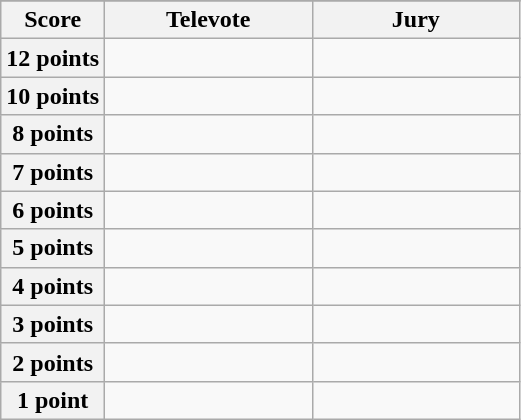<table class="wikitable">
<tr>
</tr>
<tr>
<th scope="col" width="20%">Score</th>
<th scope="col" width="40%">Televote</th>
<th scope="col" width="40%">Jury</th>
</tr>
<tr>
<th scope="row">12 points</th>
<td></td>
<td></td>
</tr>
<tr>
<th scope="row">10 points</th>
<td></td>
<td></td>
</tr>
<tr>
<th scope="row">8 points</th>
<td></td>
<td></td>
</tr>
<tr>
<th scope="row">7 points</th>
<td></td>
<td></td>
</tr>
<tr>
<th scope="row">6 points</th>
<td></td>
<td></td>
</tr>
<tr>
<th scope="row">5 points</th>
<td></td>
<td></td>
</tr>
<tr>
<th scope="row">4 points</th>
<td></td>
<td></td>
</tr>
<tr>
<th scope="row">3 points</th>
<td></td>
<td></td>
</tr>
<tr>
<th scope="row">2 points</th>
<td></td>
<td></td>
</tr>
<tr>
<th scope="row">1 point</th>
<td></td>
<td></td>
</tr>
</table>
